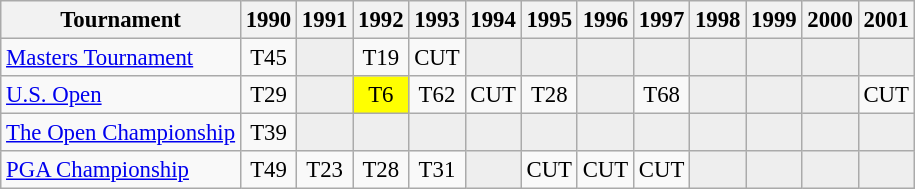<table class="wikitable" style="font-size:95%;text-align:center;">
<tr>
<th>Tournament</th>
<th>1990</th>
<th>1991</th>
<th>1992</th>
<th>1993</th>
<th>1994</th>
<th>1995</th>
<th>1996</th>
<th>1997</th>
<th>1998</th>
<th>1999</th>
<th>2000</th>
<th>2001</th>
</tr>
<tr>
<td align=left><a href='#'>Masters Tournament</a></td>
<td>T45</td>
<td style="background:#eeeeee;"></td>
<td>T19</td>
<td>CUT</td>
<td style="background:#eeeeee;"></td>
<td style="background:#eeeeee;"></td>
<td style="background:#eeeeee;"></td>
<td style="background:#eeeeee;"></td>
<td style="background:#eeeeee;"></td>
<td style="background:#eeeeee;"></td>
<td style="background:#eeeeee;"></td>
<td style="background:#eeeeee;"></td>
</tr>
<tr>
<td align=left><a href='#'>U.S. Open</a></td>
<td>T29</td>
<td style="background:#eeeeee;"></td>
<td style="background:yellow;">T6</td>
<td>T62</td>
<td>CUT</td>
<td>T28</td>
<td style="background:#eeeeee;"></td>
<td>T68</td>
<td style="background:#eeeeee;"></td>
<td style="background:#eeeeee;"></td>
<td style="background:#eeeeee;"></td>
<td>CUT</td>
</tr>
<tr>
<td align=left><a href='#'>The Open Championship</a></td>
<td>T39</td>
<td style="background:#eeeeee;"></td>
<td style="background:#eeeeee;"></td>
<td style="background:#eeeeee;"></td>
<td style="background:#eeeeee;"></td>
<td style="background:#eeeeee;"></td>
<td style="background:#eeeeee;"></td>
<td style="background:#eeeeee;"></td>
<td style="background:#eeeeee;"></td>
<td style="background:#eeeeee;"></td>
<td style="background:#eeeeee;"></td>
<td style="background:#eeeeee;"></td>
</tr>
<tr>
<td align=left><a href='#'>PGA Championship</a></td>
<td>T49</td>
<td>T23</td>
<td>T28</td>
<td>T31</td>
<td style="background:#eeeeee;"></td>
<td>CUT</td>
<td>CUT</td>
<td>CUT</td>
<td style="background:#eeeeee;"></td>
<td style="background:#eeeeee;"></td>
<td style="background:#eeeeee;"></td>
<td style="background:#eeeeee;"></td>
</tr>
</table>
